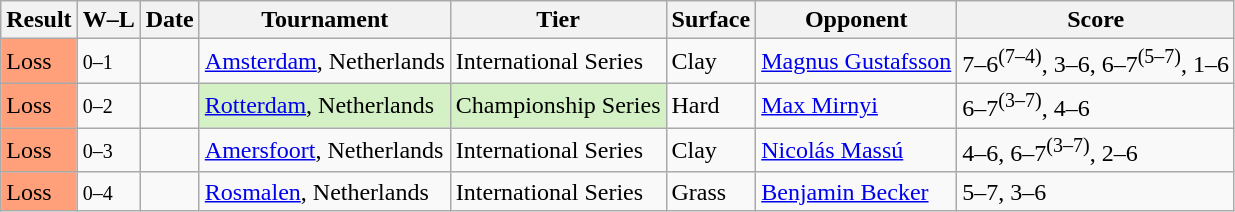<table class="sortable wikitable">
<tr>
<th>Result</th>
<th class="unsortable">W–L</th>
<th>Date</th>
<th>Tournament</th>
<th>Tier</th>
<th>Surface</th>
<th>Opponent</th>
<th class="unsortable">Score</th>
</tr>
<tr>
<td style="background:#ffa07a;">Loss</td>
<td><small>0–1</small></td>
<td><a href='#'></a></td>
<td><a href='#'>Amsterdam</a>, Netherlands</td>
<td>International Series</td>
<td>Clay</td>
<td> <a href='#'>Magnus Gustafsson</a></td>
<td>7–6<sup>(7–4)</sup>, 3–6, 6–7<sup>(5–7)</sup>, 1–6</td>
</tr>
<tr>
<td style="background:#ffa07a;">Loss</td>
<td><small>0–2</small></td>
<td><a href='#'></a></td>
<td style="background:#d4f1c5;"><a href='#'>Rotterdam</a>, Netherlands</td>
<td style="background:#d4f1c5;">Championship Series</td>
<td>Hard</td>
<td> <a href='#'>Max Mirnyi</a></td>
<td>6–7<sup>(3–7)</sup>, 4–6</td>
</tr>
<tr>
<td style="background:#ffa07a;">Loss</td>
<td><small>0–3</small></td>
<td><a href='#'></a></td>
<td><a href='#'>Amersfoort</a>, Netherlands</td>
<td>International Series</td>
<td>Clay</td>
<td> <a href='#'>Nicolás Massú</a></td>
<td>4–6, 6–7<sup>(3–7)</sup>, 2–6</td>
</tr>
<tr>
<td style="background:#ffa07a;">Loss</td>
<td><small>0–4</small></td>
<td><a href='#'></a></td>
<td><a href='#'>Rosmalen</a>, Netherlands</td>
<td>International Series</td>
<td>Grass</td>
<td> <a href='#'>Benjamin Becker</a></td>
<td>5–7, 3–6</td>
</tr>
</table>
